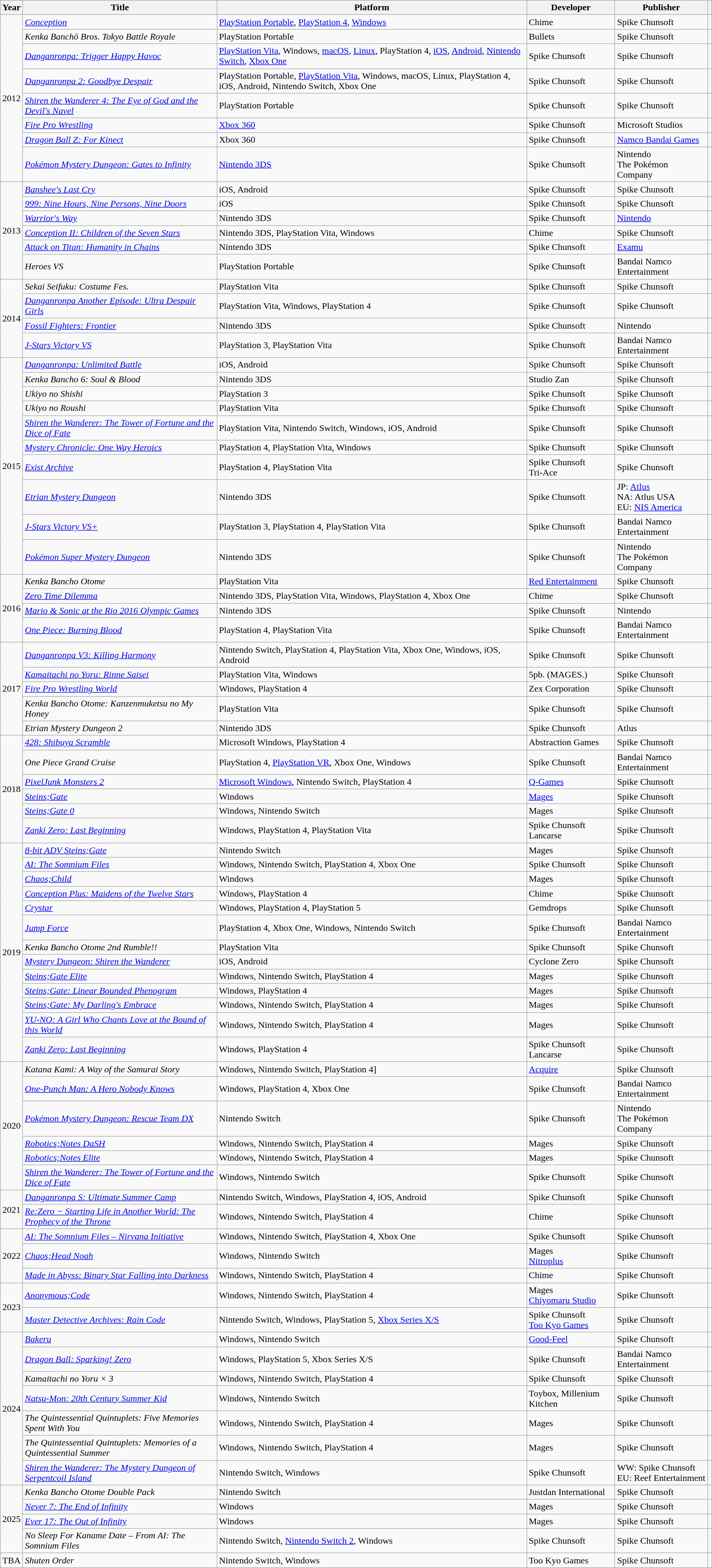<table class="wikitable sortable" width="auto">
<tr>
<th scope="col">Year</th>
<th scope="col">Title</th>
<th scope="col">Platform</th>
<th scope="col">Developer</th>
<th scope="col">Publisher</th>
<th scope="col" class="unsortable"></th>
</tr>
<tr>
<td rowspan="8">2012</td>
<td><em><a href='#'>Conception</a></em></td>
<td><a href='#'>PlayStation Portable</a>, <a href='#'>PlayStation 4</a>, <a href='#'>Windows</a></td>
<td>Chime</td>
<td>Spike Chunsoft</td>
<td></td>
</tr>
<tr>
<td><em>Kenka Banchō Bros. Tokyo Battle Royale</em></td>
<td>PlayStation Portable</td>
<td>Bullets</td>
<td>Spike Chunsoft</td>
<td></td>
</tr>
<tr>
<td><em><a href='#'>Danganronpa: Trigger Happy Havoc</a></em></td>
<td><a href='#'>PlayStation Vita</a>, Windows, <a href='#'>macOS</a>, <a href='#'>Linux</a>, PlayStation 4, <a href='#'>iOS</a>, <a href='#'>Android</a>, <a href='#'>Nintendo Switch</a>, <a href='#'>Xbox One</a></td>
<td>Spike Chunsoft</td>
<td>Spike Chunsoft</td>
<td></td>
</tr>
<tr>
<td><em><a href='#'>Danganronpa 2: Goodbye Despair</a></em></td>
<td>PlayStation Portable, <a href='#'>PlayStation Vita</a>, Windows, macOS, Linux, PlayStation 4, iOS, Android, Nintendo Switch, Xbox One</td>
<td>Spike Chunsoft</td>
<td>Spike Chunsoft</td>
<td></td>
</tr>
<tr>
<td><em><a href='#'>Shiren the Wanderer 4: The Eye of God and the Devil's Navel</a></em></td>
<td>PlayStation Portable</td>
<td>Spike Chunsoft</td>
<td>Spike Chunsoft</td>
<td></td>
</tr>
<tr>
<td><em><a href='#'>Fire Pro Wrestling</a></em></td>
<td><a href='#'>Xbox 360</a></td>
<td>Spike Chunsoft</td>
<td>Microsoft Studios</td>
<td></td>
</tr>
<tr>
<td><em><a href='#'>Dragon Ball Z: For Kinect</a></em></td>
<td>Xbox 360</td>
<td>Spike Chunsoft</td>
<td><a href='#'>Namco Bandai Games</a></td>
<td></td>
</tr>
<tr>
<td><em><a href='#'>Pokémon Mystery Dungeon: Gates to Infinity</a></em></td>
<td><a href='#'>Nintendo 3DS</a></td>
<td>Spike Chunsoft</td>
<td>Nintendo<br>The Pokémon Company</td>
<td></td>
</tr>
<tr>
<td rowspan="6">2013</td>
<td><em><a href='#'>Banshee's Last Cry</a></em></td>
<td>iOS, Android</td>
<td>Spike Chunsoft</td>
<td>Spike Chunsoft</td>
<td></td>
</tr>
<tr>
<td><em><a href='#'>999: Nine Hours, Nine Persons, Nine Doors</a></em></td>
<td>iOS</td>
<td>Spike Chunsoft</td>
<td>Spike Chunsoft</td>
<td></td>
</tr>
<tr>
<td><em><a href='#'>Warrior's Way</a></em></td>
<td>Nintendo 3DS</td>
<td>Spike Chunsoft</td>
<td><a href='#'>Nintendo</a></td>
<td></td>
</tr>
<tr>
<td><em><a href='#'>Conception II: Children of the Seven Stars</a></em></td>
<td>Nintendo 3DS, PlayStation Vita, Windows</td>
<td>Chime</td>
<td>Spike Chunsoft</td>
<td></td>
</tr>
<tr>
<td><em><a href='#'>Attack on Titan: Humanity in Chains</a></em></td>
<td>Nintendo 3DS</td>
<td>Spike Chunsoft</td>
<td><a href='#'>Examu</a></td>
<td></td>
</tr>
<tr>
<td><em>Heroes VS</em></td>
<td>PlayStation Portable</td>
<td>Spike Chunsoft</td>
<td>Bandai Namco Entertainment</td>
<td></td>
</tr>
<tr>
<td rowspan="4">2014</td>
<td><em>Sekai Seifuku: Costume Fes.</em></td>
<td>PlayStation Vita</td>
<td>Spike Chunsoft</td>
<td>Spike Chunsoft</td>
<td></td>
</tr>
<tr>
<td><em><a href='#'>Danganronpa Another Episode: Ultra Despair Girls</a></em></td>
<td>PlayStation Vita, Windows, PlayStation 4</td>
<td>Spike Chunsoft</td>
<td>Spike Chunsoft</td>
<td></td>
</tr>
<tr>
<td><em><a href='#'>Fossil Fighters: Frontier</a></em></td>
<td>Nintendo 3DS</td>
<td>Spike Chunsoft</td>
<td>Nintendo</td>
<td></td>
</tr>
<tr>
<td><em><a href='#'>J-Stars Victory VS</a></em></td>
<td>PlayStation 3, PlayStation Vita</td>
<td>Spike Chunsoft</td>
<td>Bandai Namco Entertainment</td>
<td></td>
</tr>
<tr>
<td rowspan="10">2015</td>
<td><em><a href='#'>Danganronpa: Unlimited Battle</a></em></td>
<td>iOS, Android</td>
<td>Spike Chunsoft</td>
<td>Spike Chunsoft</td>
<td></td>
</tr>
<tr>
<td><em>Kenka Bancho 6: Soul & Blood</em></td>
<td>Nintendo 3DS</td>
<td>Studio Zan</td>
<td>Spike Chunsoft</td>
<td></td>
</tr>
<tr>
<td><em>Ukiyo no Shishi</em></td>
<td>PlayStation 3</td>
<td>Spike Chunsoft</td>
<td>Spike Chunsoft</td>
<td></td>
</tr>
<tr>
<td><em>Ukiyo no Roushi</em></td>
<td>PlayStation Vita</td>
<td>Spike Chunsoft</td>
<td>Spike Chunsoft</td>
<td></td>
</tr>
<tr>
<td><em><a href='#'>Shiren the Wanderer: The Tower of Fortune and the Dice of Fate</a></em></td>
<td>PlayStation Vita, Nintendo Switch, Windows, iOS, Android</td>
<td>Spike Chunsoft</td>
<td>Spike Chunsoft</td>
<td></td>
</tr>
<tr>
<td><em><a href='#'>Mystery Chronicle: One Way Heroics</a></em></td>
<td>PlayStation 4, PlayStation Vita, Windows</td>
<td>Spike Chunsoft</td>
<td>Spike Chunsoft</td>
<td></td>
</tr>
<tr>
<td><em><a href='#'>Exist Archive</a></em></td>
<td>PlayStation 4, PlayStation Vita</td>
<td>Spike Chunsoft<br>Tri-Ace</td>
<td>Spike Chunsoft</td>
<td></td>
</tr>
<tr>
<td><em><a href='#'>Etrian Mystery Dungeon</a></em></td>
<td>Nintendo 3DS</td>
<td>Spike Chunsoft</td>
<td>JP: <a href='#'>Atlus</a><br>NA: Atlus USA<br>EU: <a href='#'>NIS America</a></td>
<td></td>
</tr>
<tr>
<td><em><a href='#'>J-Stars Victory VS+</a></em></td>
<td>PlayStation 3, PlayStation 4, PlayStation Vita</td>
<td>Spike Chunsoft</td>
<td>Bandai Namco Entertainment</td>
<td></td>
</tr>
<tr>
<td><em><a href='#'>Pokémon Super Mystery Dungeon</a></em></td>
<td>Nintendo 3DS</td>
<td>Spike Chunsoft</td>
<td>Nintendo<br>The Pokémon Company</td>
<td></td>
</tr>
<tr>
<td rowspan="4">2016</td>
<td><em>Kenka Bancho Otome</em></td>
<td>PlayStation Vita</td>
<td><a href='#'>Red Entertainment</a></td>
<td>Spike Chunsoft</td>
<td></td>
</tr>
<tr>
<td><em><a href='#'>Zero Time Dilemma</a></em></td>
<td>Nintendo 3DS, PlayStation Vita, Windows, PlayStation 4, Xbox One</td>
<td>Chime</td>
<td>Spike Chunsoft</td>
<td></td>
</tr>
<tr>
<td><em><a href='#'>Mario & Sonic at the Rio 2016 Olympic Games</a></em></td>
<td>Nintendo 3DS</td>
<td>Spike Chunsoft</td>
<td>Nintendo</td>
<td></td>
</tr>
<tr>
<td><em><a href='#'>One Piece: Burning Blood</a></em></td>
<td>PlayStation 4, PlayStation Vita</td>
<td>Spike Chunsoft</td>
<td>Bandai Namco Entertainment</td>
<td></td>
</tr>
<tr>
<td rowspan="5">2017</td>
<td><em><a href='#'>Danganronpa V3: Killing Harmony</a></em></td>
<td>Nintendo Switch, PlayStation 4, PlayStation Vita, Xbox One, Windows, iOS, Android</td>
<td>Spike Chunsoft</td>
<td>Spike Chunsoft</td>
<td></td>
</tr>
<tr>
<td><em><a href='#'>Kamaitachi no Yoru: Rinne Saisei</a></em></td>
<td>PlayStation Vita, Windows</td>
<td>5pb. (MAGES.)</td>
<td>Spike Chunsoft</td>
<td></td>
</tr>
<tr>
<td><em><a href='#'>Fire Pro Wrestling World</a></em></td>
<td>Windows, PlayStation 4</td>
<td>Zex Corporation</td>
<td>Spike Chunsoft</td>
<td></td>
</tr>
<tr>
<td><em>Kenka Bancho Otome: Kanzenmuketsu no My Honey</em></td>
<td>PlayStation Vita</td>
<td>Spike Chunsoft</td>
<td>Spike Chunsoft</td>
<td></td>
</tr>
<tr>
<td><em>Etrian Mystery Dungeon 2</em></td>
<td>Nintendo 3DS</td>
<td>Spike Chunsoft</td>
<td>Atlus</td>
<td></td>
</tr>
<tr>
<td rowspan="6">2018</td>
<td><em><a href='#'>428: Shibuya Scramble</a></em></td>
<td>Microsoft Windows, PlayStation 4</td>
<td>Abstraction Games</td>
<td>Spike Chunsoft</td>
<td></td>
</tr>
<tr>
<td><em>One Piece Grand Cruise</em></td>
<td>PlayStation 4, <a href='#'>PlayStation VR</a>, Xbox One, Windows</td>
<td>Spike Chunsoft</td>
<td>Bandai Namco Entertainment</td>
<td></td>
</tr>
<tr>
<td><em><a href='#'>PixelJunk Monsters 2</a></em></td>
<td><a href='#'>Microsoft Windows</a>, Nintendo Switch, PlayStation 4</td>
<td><a href='#'>Q-Games</a></td>
<td>Spike Chunsoft</td>
<td></td>
</tr>
<tr>
<td><em><a href='#'>Steins;Gate</a></em></td>
<td>Windows</td>
<td><a href='#'>Mages</a></td>
<td>Spike Chunsoft</td>
<td></td>
</tr>
<tr>
<td><em><a href='#'>Steins;Gate 0</a></em></td>
<td>Windows, Nintendo Switch</td>
<td>Mages</td>
<td>Spike Chunsoft</td>
<td></td>
</tr>
<tr>
<td><em><a href='#'>Zanki Zero: Last Beginning</a></em></td>
<td>Windows, PlayStation 4, PlayStation Vita</td>
<td>Spike Chunsoft<br>Lancarse</td>
<td>Spike Chunsoft</td>
<td></td>
</tr>
<tr>
<td rowspan="13">2019</td>
<td><em><a href='#'>8-bit ADV Steins;Gate</a></em></td>
<td>Nintendo Switch</td>
<td>Mages</td>
<td>Spike Chunsoft</td>
<td></td>
</tr>
<tr>
<td><em><a href='#'>AI: The Somnium Files</a></em></td>
<td>Windows, Nintendo Switch, PlayStation 4, Xbox One</td>
<td>Spike Chunsoft</td>
<td>Spike Chunsoft</td>
<td></td>
</tr>
<tr>
<td><em><a href='#'>Chaos;Child</a></em></td>
<td>Windows</td>
<td>Mages</td>
<td>Spike Chunsoft</td>
<td></td>
</tr>
<tr>
<td><em><a href='#'>Conception Plus: Maidens of the Twelve Stars</a></em></td>
<td>Windows, PlayStation 4</td>
<td>Chime</td>
<td>Spike Chunsoft</td>
<td></td>
</tr>
<tr>
<td><em><a href='#'>Crystar</a></em></td>
<td>Windows, PlayStation 4, PlayStation 5</td>
<td>Gemdrops</td>
<td>Spike Chunsoft</td>
<td></td>
</tr>
<tr>
<td><em><a href='#'>Jump Force</a></em></td>
<td>PlayStation 4, Xbox One, Windows, Nintendo Switch</td>
<td>Spike Chunsoft</td>
<td>Bandai Namco Entertainment</td>
<td></td>
</tr>
<tr>
<td><em>Kenka Bancho Otome 2nd Rumble!!</em></td>
<td>PlayStation Vita</td>
<td>Spike Chunsoft</td>
<td>Spike Chunsoft</td>
<td></td>
</tr>
<tr>
<td><em><a href='#'>Mystery Dungeon: Shiren the Wanderer</a></em></td>
<td>iOS, Android</td>
<td>Cyclone Zero</td>
<td>Spike Chunsoft</td>
<td></td>
</tr>
<tr>
<td><em><a href='#'>Steins;Gate Elite</a></em></td>
<td>Windows, Nintendo Switch, PlayStation 4</td>
<td>Mages</td>
<td>Spike Chunsoft</td>
<td></td>
</tr>
<tr>
<td><em><a href='#'>Steins;Gate: Linear Bounded Phenogram</a></em></td>
<td>Windows, PlayStation 4</td>
<td>Mages</td>
<td>Spike Chunsoft</td>
<td></td>
</tr>
<tr>
<td><em><a href='#'>Steins;Gate: My Darling's Embrace</a></em></td>
<td>Windows, Nintendo Switch, PlayStation 4</td>
<td>Mages</td>
<td>Spike Chunsoft</td>
<td></td>
</tr>
<tr>
<td><em><a href='#'>YU-NO: A Girl Who Chants Love at the Bound of this World</a></em></td>
<td>Windows, Nintendo Switch, PlayStation 4</td>
<td>Mages</td>
<td>Spike Chunsoft</td>
<td></td>
</tr>
<tr>
<td><em><a href='#'>Zanki Zero: Last Beginning</a></em></td>
<td>Windows, PlayStation 4</td>
<td>Spike Chunsoft<br>Lancarse</td>
<td>Spike Chunsoft</td>
<td></td>
</tr>
<tr>
<td rowspan="6">2020</td>
<td><em>Katana Kami: A Way of the Samurai Story</em></td>
<td>Windows, Nintendo Switch, PlayStation 4]</td>
<td><a href='#'>Acquire</a></td>
<td>Spike Chunsoft</td>
<td></td>
</tr>
<tr>
<td><em><a href='#'>One-Punch Man: A Hero Nobody Knows</a></em></td>
<td>Windows, PlayStation 4, Xbox One</td>
<td>Spike Chunsoft</td>
<td>Bandai Namco Entertainment</td>
<td></td>
</tr>
<tr>
<td><em><a href='#'>Pokémon Mystery Dungeon: Rescue Team DX</a></em></td>
<td>Nintendo Switch</td>
<td>Spike Chunsoft</td>
<td>Nintendo<br>The Pokémon Company</td>
<td></td>
</tr>
<tr>
<td><em><a href='#'>Robotics;Notes DaSH</a></em></td>
<td>Windows, Nintendo Switch, PlayStation 4</td>
<td>Mages</td>
<td>Spike Chunsoft</td>
<td></td>
</tr>
<tr>
<td><em><a href='#'>Robotics;Notes Elite</a></em></td>
<td>Windows, Nintendo Switch, PlayStation 4</td>
<td>Mages</td>
<td>Spike Chunsoft</td>
<td></td>
</tr>
<tr>
<td><em><a href='#'>Shiren the Wanderer: The Tower of Fortune and the Dice of Fate</a></em></td>
<td>Windows, Nintendo Switch</td>
<td>Spike Chunsoft</td>
<td>Spike Chunsoft</td>
<td></td>
</tr>
<tr>
<td rowspan="2">2021</td>
<td><em><a href='#'>Danganronpa S: Ultimate Summer Camp</a></em></td>
<td>Nintendo Switch, Windows, PlayStation 4, iOS, Android</td>
<td>Spike Chunsoft</td>
<td>Spike Chunsoft</td>
<td></td>
</tr>
<tr>
<td><em><a href='#'>Re:Zero − Starting Life in Another World: The Prophecy of the Throne</a></em></td>
<td>Windows, Nintendo Switch, PlayStation 4</td>
<td>Chime</td>
<td>Spike Chunsoft</td>
<td></td>
</tr>
<tr>
<td rowspan="3">2022</td>
<td><em><a href='#'>AI: The Somnium Files – Nirvana Initiative</a></em></td>
<td>Windows, Nintendo Switch, PlayStation 4, Xbox One</td>
<td>Spike Chunsoft</td>
<td>Spike Chunsoft</td>
<td></td>
</tr>
<tr>
<td><em><a href='#'>Chaos;Head Noah</a></em></td>
<td>Windows, Nintendo Switch</td>
<td>Mages<br><a href='#'>Nitroplus</a></td>
<td>Spike Chunsoft</td>
<td></td>
</tr>
<tr>
<td><em><a href='#'>Made in Abyss: Binary Star Falling into Darkness</a></em></td>
<td>Windows, Nintendo Switch, PlayStation 4</td>
<td>Chime</td>
<td>Spike Chunsoft</td>
<td></td>
</tr>
<tr>
<td rowspan="2">2023</td>
<td><em><a href='#'>Anonymous;Code</a></em></td>
<td>Windows, Nintendo Switch, PlayStation 4</td>
<td>Mages<br><a href='#'>Chiyomaru Studio</a></td>
<td>Spike Chunsoft</td>
<td></td>
</tr>
<tr>
<td><em><a href='#'>Master Detective Archives: Rain Code</a></em></td>
<td>Nintendo Switch, Windows, PlayStation 5, <a href='#'>Xbox Series X/S</a></td>
<td>Spike Chunsoft<br><a href='#'>Too Kyo Games</a></td>
<td>Spike Chunsoft</td>
<td></td>
</tr>
<tr>
<td rowspan="7">2024</td>
<td><em><a href='#'>Bakeru</a></em></td>
<td>Windows, Nintendo Switch</td>
<td><a href='#'>Good-Feel</a></td>
<td>Spike Chunsoft</td>
<td></td>
</tr>
<tr>
<td><em><a href='#'>Dragon Ball: Sparking! Zero</a></em></td>
<td>Windows, PlayStation 5, Xbox Series X/S</td>
<td>Spike Chunsoft</td>
<td>Bandai Namco Entertainment</td>
<td></td>
</tr>
<tr>
<td><em>Kamaitachi no Yoru × 3</em></td>
<td>Windows, Nintendo Switch, PlayStation 4</td>
<td>Spike Chunsoft</td>
<td>Spike Chunsoft</td>
<td></td>
</tr>
<tr>
<td><em><a href='#'>Natsu-Mon: 20th Century Summer Kid</a></em></td>
<td>Windows, Nintendo Switch</td>
<td>Toybox, Millenium Kitchen</td>
<td>Spike Chunsoft</td>
<td></td>
</tr>
<tr>
<td><em>The Quintessential Quintuplets: Five Memories Spent With You</em></td>
<td>Windows, Nintendo Switch, PlayStation 4</td>
<td>Mages</td>
<td>Spike Chunsoft</td>
<td></td>
</tr>
<tr>
<td><em>The Quintessential Quintuplets: Memories of a Quintessential Summer</em></td>
<td>Windows, Nintendo Switch, PlayStation 4</td>
<td>Mages</td>
<td>Spike Chunsoft</td>
<td></td>
</tr>
<tr>
<td><em><a href='#'>Shiren the Wanderer: The Mystery Dungeon of Serpentcoil Island</a></em></td>
<td>Nintendo Switch, Windows</td>
<td>Spike Chunsoft</td>
<td>WW: Spike Chunsoft<br>EU: Reef Entertainment</td>
<td></td>
</tr>
<tr>
<td rowspan="4">2025</td>
<td><em>Kenka Bancho Otome Double Pack</em></td>
<td>Nintendo Switch</td>
<td>Justdan International</td>
<td>Spike Chunsoft</td>
<td></td>
</tr>
<tr>
<td><em><a href='#'>Never 7: The End of Infinity</a></em></td>
<td>Windows</td>
<td>Mages</td>
<td>Spike Chunsoft</td>
<td></td>
</tr>
<tr>
<td><em><a href='#'>Ever 17: The Out of Infinity</a></em></td>
<td>Windows</td>
<td>Mages</td>
<td>Spike Chunsoft</td>
<td></td>
</tr>
<tr>
<td><em>No Sleep For Kaname Date – From AI: The Somnium Files</em></td>
<td>Nintendo Switch, <a href='#'>Nintendo Switch 2</a>, Windows</td>
<td>Spike Chunsoft</td>
<td>Spike Chunsoft</td>
<td></td>
</tr>
<tr>
<td>TBA</td>
<td><em>Shuten Order</em></td>
<td>Nintendo Switch, Windows</td>
<td>Too Kyo Games</td>
<td>Spike Chunsoft</td>
<td></td>
</tr>
</table>
